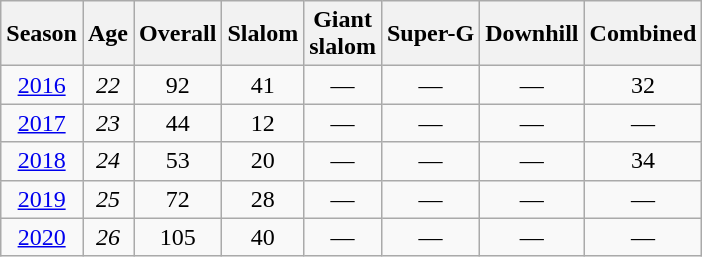<table class=wikitable style="text-align:center">
<tr>
<th>Season</th>
<th>Age</th>
<th>Overall</th>
<th>Slalom</th>
<th>Giant<br>slalom</th>
<th>Super-G</th>
<th>Downhill</th>
<th>Combined</th>
</tr>
<tr>
<td><a href='#'>2016</a></td>
<td><em>22</em></td>
<td>92</td>
<td>41</td>
<td>—</td>
<td>—</td>
<td>—</td>
<td>32</td>
</tr>
<tr>
<td><a href='#'>2017</a></td>
<td><em>23</em></td>
<td>44</td>
<td>12</td>
<td>—</td>
<td>—</td>
<td>—</td>
<td>—</td>
</tr>
<tr>
<td><a href='#'>2018</a></td>
<td><em>24</em></td>
<td>53</td>
<td>20</td>
<td>—</td>
<td>—</td>
<td>—</td>
<td>34</td>
</tr>
<tr>
<td><a href='#'>2019</a></td>
<td><em>25</em></td>
<td>72</td>
<td>28</td>
<td>—</td>
<td>—</td>
<td>—</td>
<td>—</td>
</tr>
<tr>
<td><a href='#'>2020</a></td>
<td><em>26</em></td>
<td>105</td>
<td>40</td>
<td>—</td>
<td>—</td>
<td>—</td>
<td>—</td>
</tr>
</table>
